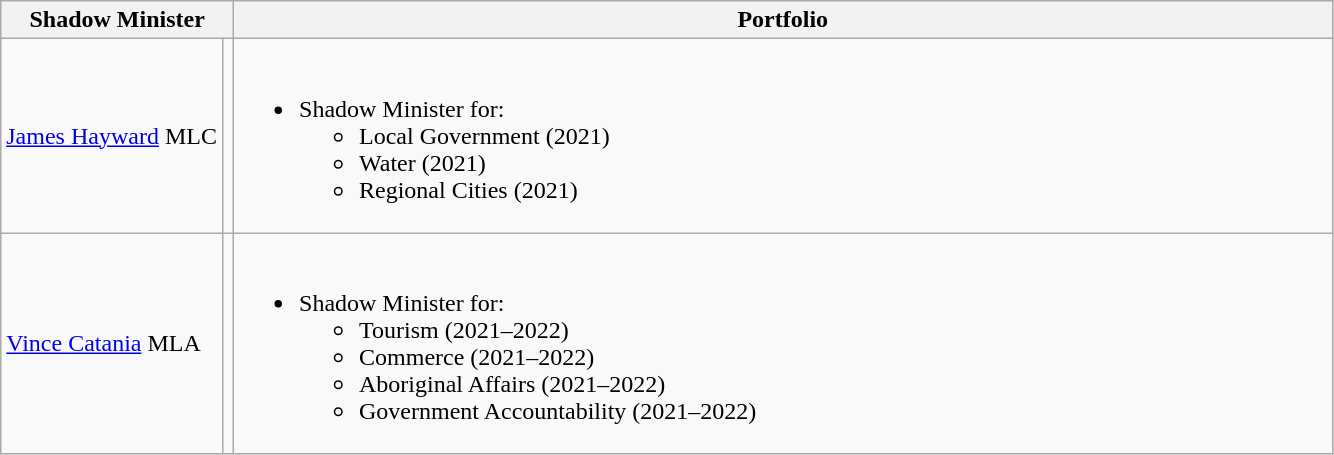<table class="wikitable">
<tr>
<th width=80 colspan="2">Shadow Minister</th>
<th width=725>Portfolio</th>
</tr>
<tr>
<td><a href='#'>James Hayward</a> MLC</td>
<td></td>
<td><br><ul><li>Shadow Minister for:<ul><li>Local Government (2021)</li><li>Water (2021)</li><li>Regional Cities (2021)</li></ul></li></ul></td>
</tr>
<tr>
<td><a href='#'>Vince Catania</a> MLA</td>
<td></td>
<td><br><ul><li>Shadow Minister for:<ul><li>Tourism (2021–2022)</li><li>Commerce (2021–2022)</li><li>Aboriginal Affairs (2021–2022)</li><li>Government Accountability (2021–2022)</li></ul></li></ul></td>
</tr>
</table>
